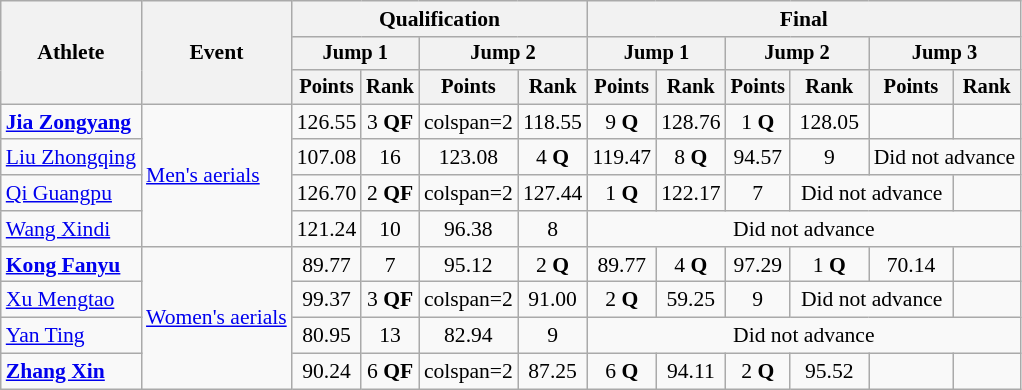<table class="wikitable" style="font-size:90%">
<tr>
<th rowspan="3">Athlete</th>
<th rowspan="3">Event</th>
<th colspan=4>Qualification</th>
<th colspan=6>Final</th>
</tr>
<tr style="font-size:95%">
<th colspan=2>Jump 1</th>
<th colspan=2>Jump 2</th>
<th colspan=2>Jump 1</th>
<th colspan=2>Jump 2</th>
<th colspan=2>Jump 3</th>
</tr>
<tr style="font-size:95%">
<th>Points</th>
<th>Rank</th>
<th>Points</th>
<th>Rank</th>
<th>Points</th>
<th>Rank</th>
<th>Points</th>
<th>Rank</th>
<th>Points</th>
<th>Rank</th>
</tr>
<tr align=center>
<td align=left><strong><a href='#'>Jia Zongyang</a></strong></td>
<td rowspan="4" align="left"><a href='#'>Men's aerials</a></td>
<td>126.55</td>
<td>3 <strong>QF</strong></td>
<td>colspan=2 </td>
<td>118.55</td>
<td>9 <strong>Q</strong></td>
<td>128.76</td>
<td>1 <strong>Q</strong></td>
<td>128.05</td>
<td></td>
</tr>
<tr align=center>
<td align=left><a href='#'>Liu Zhongqing</a></td>
<td>107.08</td>
<td>16</td>
<td>123.08</td>
<td>4 <strong>Q</strong></td>
<td>119.47</td>
<td>8 <strong>Q</strong></td>
<td>94.57</td>
<td>9</td>
<td colspan=2>Did not advance</td>
</tr>
<tr align=center>
<td align=left><a href='#'>Qi Guangpu</a></td>
<td>126.70</td>
<td>2 <strong>QF</strong></td>
<td>colspan=2 </td>
<td>127.44</td>
<td>1 <strong>Q</strong></td>
<td>122.17</td>
<td>7</td>
<td colspan=2>Did not advance</td>
</tr>
<tr align=center>
<td align=left><a href='#'>Wang Xindi</a></td>
<td>121.24</td>
<td>10</td>
<td>96.38</td>
<td>8</td>
<td colspan=6>Did not advance</td>
</tr>
<tr align=center>
<td align=left><strong><a href='#'>Kong Fanyu</a></strong></td>
<td align=left rowspan=4><a href='#'>Women's aerials</a></td>
<td>89.77</td>
<td>7</td>
<td>95.12</td>
<td>2 <strong>Q</strong></td>
<td>89.77</td>
<td>4 <strong>Q</strong></td>
<td>97.29</td>
<td>1 <strong>Q</strong></td>
<td>70.14</td>
<td></td>
</tr>
<tr align=center>
<td align=left><a href='#'>Xu Mengtao</a></td>
<td>99.37</td>
<td>3 <strong>QF</strong></td>
<td>colspan=2 </td>
<td>91.00</td>
<td>2 <strong>Q</strong></td>
<td>59.25</td>
<td>9</td>
<td colspan=2>Did not advance</td>
</tr>
<tr align=center>
<td align=left><a href='#'>Yan Ting</a></td>
<td>80.95</td>
<td>13</td>
<td>82.94</td>
<td>9</td>
<td colspan=6>Did not advance</td>
</tr>
<tr align=center>
<td align=left><strong><a href='#'>Zhang Xin</a></strong></td>
<td>90.24</td>
<td>6 <strong>QF</strong></td>
<td>colspan=2 </td>
<td>87.25</td>
<td>6 <strong>Q</strong></td>
<td>94.11</td>
<td>2 <strong>Q</strong></td>
<td>95.52</td>
<td></td>
</tr>
</table>
